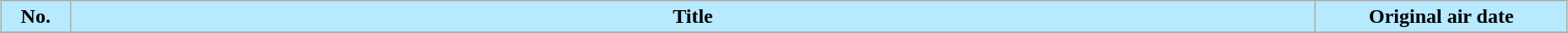<table class="wikitable" style="width:98%; margin:auto; background:#FFF;">
<tr style="border-bottom: 3px solid #cffff;">
<th style="width:3em; background:#B7E9FF">No.</th>
<th style="background:#B7E9FF">Title</th>
<th style="width:12em; background:#B7E9FF">Original air date</th>
</tr>
<tr>
</tr>
</table>
